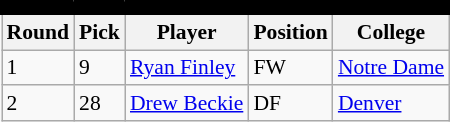<table class="wikitable sortable" style="text-align:center; font-size:90%; text-align:left;">
<tr style="border-spacing: 2px; border: 2px solid black;">
<td colspan="7" bgcolor="#000000" color="#000000" border="#FED000" align="center"><strong></strong></td>
</tr>
<tr>
<th><strong>Round</strong></th>
<th><strong>Pick</strong></th>
<th><strong>Player</strong></th>
<th><strong>Position</strong></th>
<th><strong>College</strong></th>
</tr>
<tr>
<td>1</td>
<td>9</td>
<td> <a href='#'>Ryan Finley</a></td>
<td>FW</td>
<td><a href='#'>Notre Dame</a></td>
</tr>
<tr>
<td>2</td>
<td>28</td>
<td> <a href='#'>Drew Beckie</a></td>
<td>DF</td>
<td><a href='#'>Denver</a></td>
</tr>
</table>
